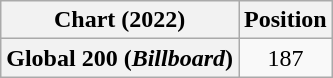<table class="wikitable plainrowheaders" style="text-align:center">
<tr>
<th scope="col">Chart (2022)</th>
<th scope="col">Position</th>
</tr>
<tr>
<th scope="row">Global 200 (<em>Billboard</em>)</th>
<td>187</td>
</tr>
</table>
